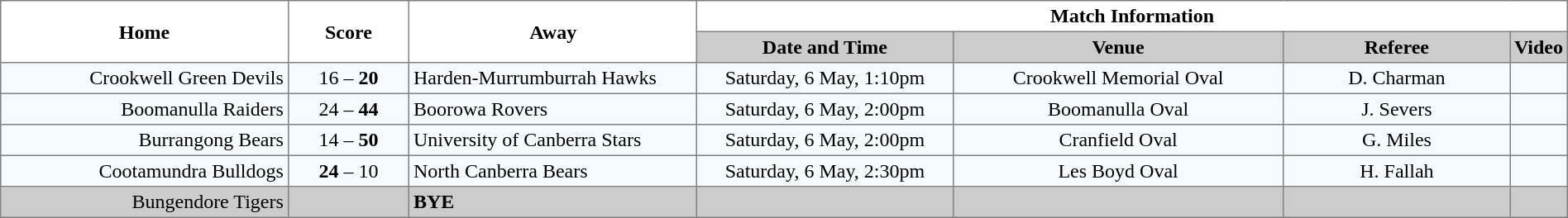<table border="1" cellpadding="3" cellspacing="0" width="100%" style="border-collapse:collapse;  text-align:center;">
<tr>
<th rowspan="2" width="19%">Home</th>
<th rowspan="2" width="8%">Score</th>
<th rowspan="2" width="19%">Away</th>
<th colspan="4">Match Information</th>
</tr>
<tr style="background:#CCCCCC">
<th width="17%">Date and Time</th>
<th width="22%">Venue</th>
<th width="50%">Referee</th>
<th>Video</th>
</tr>
<tr style="text-align:center; background:#f5faff;">
<td align="right">Crookwell Green Devils </td>
<td>16 – <strong>20</strong></td>
<td align="left"> Harden-Murrumburrah Hawks</td>
<td>Saturday, 6 May, 1:10pm</td>
<td>Crookwell Memorial Oval</td>
<td>D. Charman</td>
<td></td>
</tr>
<tr style="text-align:center; background:#f5faff;">
<td align="right">Boomanulla Raiders </td>
<td>24 – <strong>44</strong></td>
<td align="left"> Boorowa Rovers</td>
<td>Saturday, 6 May, 2:00pm</td>
<td>Boomanulla Oval</td>
<td>J. Severs</td>
<td></td>
</tr>
<tr style="text-align:center; background:#f5faff;">
<td align="right">Burrangong Bears </td>
<td>14 – <strong>50</strong></td>
<td align="left"> University of Canberra Stars</td>
<td>Saturday, 6 May, 2:00pm</td>
<td>Cranfield Oval</td>
<td>G. Miles</td>
<td></td>
</tr>
<tr style="text-align:center; background:#f5faff;">
<td align="right">Cootamundra Bulldogs </td>
<td><strong>24</strong> – 10</td>
<td align="left"> North Canberra Bears</td>
<td>Saturday, 6 May, 2:30pm</td>
<td>Les Boyd Oval</td>
<td>H. Fallah</td>
<td></td>
</tr>
<tr style="text-align:center; background:#CCCCCC;">
<td align="right">Bungendore Tigers </td>
<td></td>
<td align="left"><strong>BYE</strong></td>
<td></td>
<td></td>
<td></td>
<td></td>
</tr>
</table>
